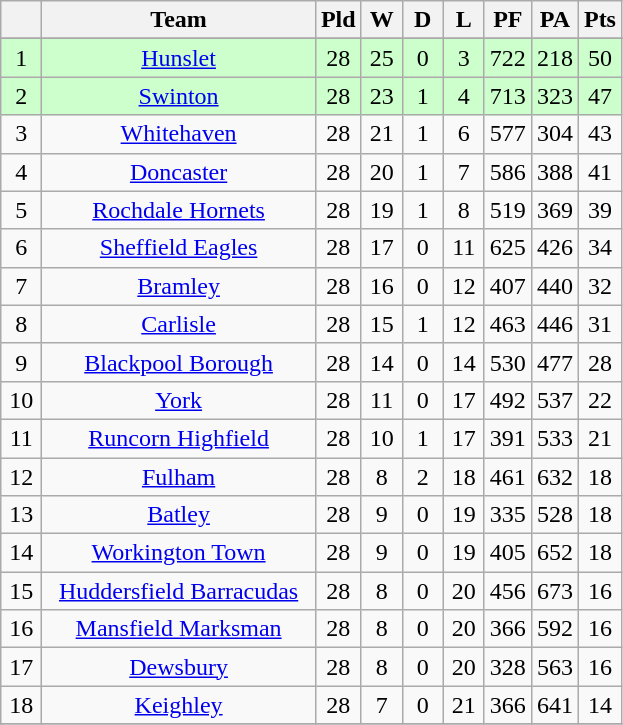<table class="wikitable" style="text-align:center;">
<tr>
<th width=20 abbr="Position"></th>
<th width=175>Team</th>
<th width=20 abbr="Played">Pld</th>
<th width=20 abbr="Won">W</th>
<th width=20 abbr="Drawn">D</th>
<th width=20 abbr="Lost">L</th>
<th width=20 abbr=”Points For”>PF</th>
<th width=20 abbr=”Points Against”>PA</th>
<th width=20 abbr="Points">Pts</th>
</tr>
<tr>
</tr>
<tr align=center style="background:#ccffcc;color:">
<td>1</td>
<td><a href='#'>Hunslet</a></td>
<td>28</td>
<td>25</td>
<td>0</td>
<td>3</td>
<td>722</td>
<td>218</td>
<td>50</td>
</tr>
<tr align=center style="background:#ccffcc;color:">
<td>2</td>
<td><a href='#'>Swinton</a></td>
<td>28</td>
<td>23</td>
<td>1</td>
<td>4</td>
<td>713</td>
<td>323</td>
<td>47</td>
</tr>
<tr align=center style="background:">
<td>3</td>
<td><a href='#'>Whitehaven</a></td>
<td>28</td>
<td>21</td>
<td>1</td>
<td>6</td>
<td>577</td>
<td>304</td>
<td>43</td>
</tr>
<tr align=center style="background:">
<td>4</td>
<td><a href='#'>Doncaster</a></td>
<td>28</td>
<td>20</td>
<td>1</td>
<td>7</td>
<td>586</td>
<td>388</td>
<td>41</td>
</tr>
<tr align=center style="background:">
<td>5</td>
<td><a href='#'>Rochdale Hornets</a></td>
<td>28</td>
<td>19</td>
<td>1</td>
<td>8</td>
<td>519</td>
<td>369</td>
<td>39</td>
</tr>
<tr align=center style="background:">
<td>6</td>
<td><a href='#'>Sheffield Eagles</a></td>
<td>28</td>
<td>17</td>
<td>0</td>
<td>11</td>
<td>625</td>
<td>426</td>
<td>34</td>
</tr>
<tr align=center style="background:">
<td>7</td>
<td><a href='#'>Bramley</a></td>
<td>28</td>
<td>16</td>
<td>0</td>
<td>12</td>
<td>407</td>
<td>440</td>
<td>32</td>
</tr>
<tr align=center style="background:">
<td>8</td>
<td><a href='#'>Carlisle</a></td>
<td>28</td>
<td>15</td>
<td>1</td>
<td>12</td>
<td>463</td>
<td>446</td>
<td>31</td>
</tr>
<tr align=center style="background:">
<td>9</td>
<td><a href='#'>Blackpool Borough</a></td>
<td>28</td>
<td>14</td>
<td>0</td>
<td>14</td>
<td>530</td>
<td>477</td>
<td>28</td>
</tr>
<tr align=center style="background:">
<td>10</td>
<td><a href='#'>York</a></td>
<td>28</td>
<td>11</td>
<td>0</td>
<td>17</td>
<td>492</td>
<td>537</td>
<td>22</td>
</tr>
<tr align=center style="background:">
<td>11</td>
<td><a href='#'>Runcorn Highfield</a></td>
<td>28</td>
<td>10</td>
<td>1</td>
<td>17</td>
<td>391</td>
<td>533</td>
<td>21</td>
</tr>
<tr align=center style="background:">
<td>12</td>
<td><a href='#'>Fulham</a></td>
<td>28</td>
<td>8</td>
<td>2</td>
<td>18</td>
<td>461</td>
<td>632</td>
<td>18</td>
</tr>
<tr align=center style="background:">
<td>13</td>
<td><a href='#'>Batley</a></td>
<td>28</td>
<td>9</td>
<td>0</td>
<td>19</td>
<td>335</td>
<td>528</td>
<td>18</td>
</tr>
<tr align=center style="background:">
<td>14</td>
<td><a href='#'>Workington Town</a></td>
<td>28</td>
<td>9</td>
<td>0</td>
<td>19</td>
<td>405</td>
<td>652</td>
<td>18</td>
</tr>
<tr align=center style="background:">
<td>15</td>
<td><a href='#'>Huddersfield Barracudas</a></td>
<td>28</td>
<td>8</td>
<td>0</td>
<td>20</td>
<td>456</td>
<td>673</td>
<td>16</td>
</tr>
<tr align=center style="background:">
<td>16</td>
<td><a href='#'>Mansfield Marksman</a></td>
<td>28</td>
<td>8</td>
<td>0</td>
<td>20</td>
<td>366</td>
<td>592</td>
<td>16</td>
</tr>
<tr align=center style="background:">
<td>17</td>
<td><a href='#'>Dewsbury</a></td>
<td>28</td>
<td>8</td>
<td>0</td>
<td>20</td>
<td>328</td>
<td>563</td>
<td>16</td>
</tr>
<tr align=center style="background:">
<td>18</td>
<td><a href='#'>Keighley</a></td>
<td>28</td>
<td>7</td>
<td>0</td>
<td>21</td>
<td>366</td>
<td>641</td>
<td>14</td>
</tr>
<tr>
</tr>
</table>
